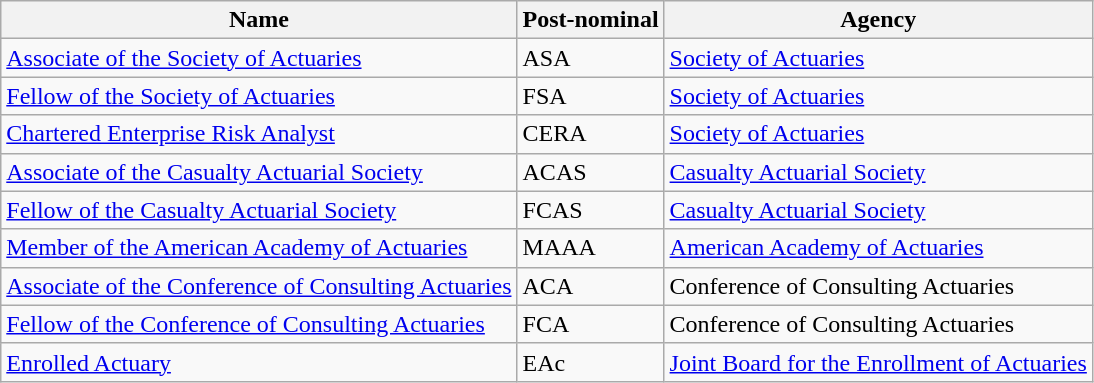<table class="wikitable sortable">
<tr>
<th>Name</th>
<th>Post-nominal</th>
<th>Agency</th>
</tr>
<tr>
<td><a href='#'>Associate of the Society of Actuaries</a></td>
<td>ASA</td>
<td><a href='#'>Society of Actuaries</a></td>
</tr>
<tr>
<td><a href='#'>Fellow of the Society of Actuaries</a></td>
<td>FSA</td>
<td><a href='#'>Society of Actuaries</a></td>
</tr>
<tr>
<td><a href='#'>Chartered Enterprise Risk Analyst</a></td>
<td>CERA</td>
<td><a href='#'>Society of Actuaries</a></td>
</tr>
<tr>
<td><a href='#'>Associate of the Casualty Actuarial Society</a></td>
<td>ACAS</td>
<td><a href='#'>Casualty Actuarial Society</a></td>
</tr>
<tr>
<td><a href='#'>Fellow of the Casualty Actuarial Society</a></td>
<td>FCAS</td>
<td><a href='#'>Casualty Actuarial Society</a></td>
</tr>
<tr>
<td><a href='#'>Member of the American Academy of Actuaries</a></td>
<td>MAAA</td>
<td><a href='#'>American Academy of Actuaries</a></td>
</tr>
<tr>
<td><a href='#'>Associate of the Conference of Consulting Actuaries</a></td>
<td>ACA</td>
<td>Conference of Consulting Actuaries</td>
</tr>
<tr>
<td><a href='#'>Fellow of the Conference of Consulting Actuaries</a></td>
<td>FCA</td>
<td>Conference of Consulting Actuaries</td>
</tr>
<tr>
<td><a href='#'>Enrolled Actuary</a></td>
<td>EAc</td>
<td><a href='#'>Joint Board for the Enrollment of Actuaries</a></td>
</tr>
</table>
